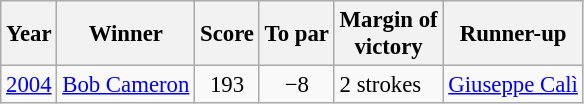<table class="wikitable" style="font-size:95%">
<tr>
<th>Year</th>
<th>Winner</th>
<th>Score</th>
<th>To par</th>
<th>Margin of<br>victory</th>
<th>Runner-up</th>
</tr>
<tr>
<td><a href='#'>2004</a></td>
<td> <a href='#'>Bob Cameron</a></td>
<td align=center>193</td>
<td align=center>−8</td>
<td>2 strokes</td>
<td> <a href='#'>Giuseppe Calì</a></td>
</tr>
</table>
